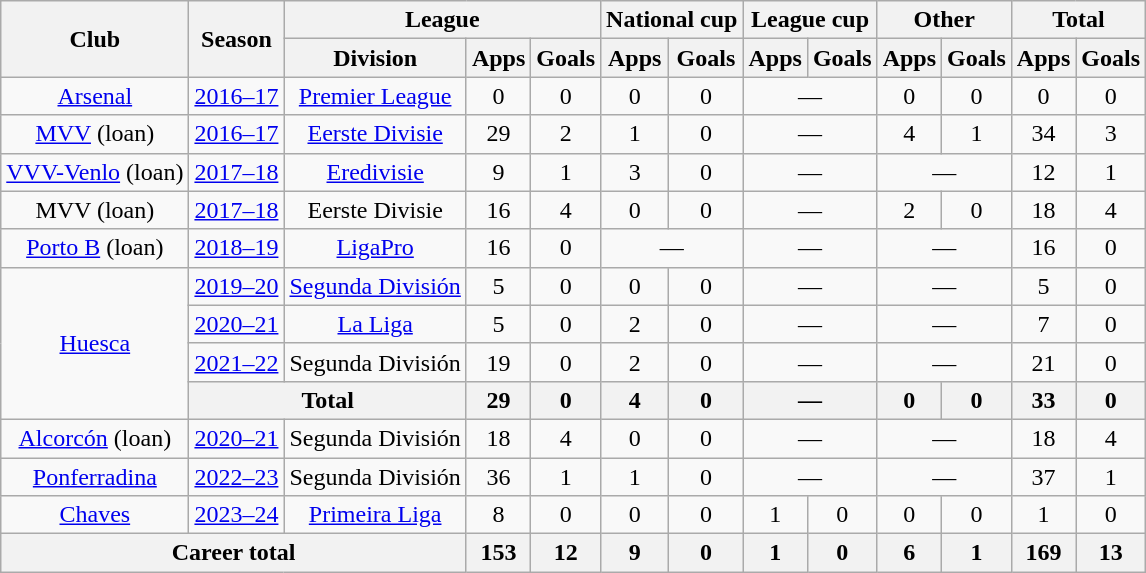<table class="wikitable" style="text-align: center">
<tr>
<th rowspan="2">Club</th>
<th rowspan="2">Season</th>
<th colspan="3">League</th>
<th colspan="2">National cup</th>
<th colspan="2">League cup</th>
<th colspan="2">Other</th>
<th colspan="2">Total</th>
</tr>
<tr>
<th>Division</th>
<th>Apps</th>
<th>Goals</th>
<th>Apps</th>
<th>Goals</th>
<th>Apps</th>
<th>Goals</th>
<th>Apps</th>
<th>Goals</th>
<th>Apps</th>
<th>Goals</th>
</tr>
<tr>
<td><a href='#'>Arsenal</a></td>
<td><a href='#'>2016–17</a></td>
<td><a href='#'>Premier League</a></td>
<td>0</td>
<td>0</td>
<td>0</td>
<td>0</td>
<td colspan="2">—</td>
<td>0</td>
<td>0</td>
<td>0</td>
<td>0</td>
</tr>
<tr>
<td><a href='#'>MVV</a> (loan)</td>
<td><a href='#'>2016–17</a></td>
<td><a href='#'>Eerste Divisie</a></td>
<td>29</td>
<td>2</td>
<td>1</td>
<td>0</td>
<td colspan="2">—</td>
<td>4</td>
<td>1</td>
<td>34</td>
<td>3</td>
</tr>
<tr>
<td><a href='#'>VVV-Venlo</a> (loan)</td>
<td><a href='#'>2017–18</a></td>
<td><a href='#'>Eredivisie</a></td>
<td>9</td>
<td>1</td>
<td>3</td>
<td>0</td>
<td colspan="2">—</td>
<td colspan="2">—</td>
<td>12</td>
<td>1</td>
</tr>
<tr>
<td>MVV (loan)</td>
<td><a href='#'>2017–18</a></td>
<td>Eerste Divisie</td>
<td>16</td>
<td>4</td>
<td>0</td>
<td>0</td>
<td colspan="2">—</td>
<td>2</td>
<td>0</td>
<td>18</td>
<td>4</td>
</tr>
<tr>
<td><a href='#'>Porto B</a> (loan)</td>
<td><a href='#'>2018–19</a></td>
<td><a href='#'>LigaPro</a></td>
<td>16</td>
<td>0</td>
<td colspan="2">—</td>
<td colspan="2">—</td>
<td colspan="2">—</td>
<td>16</td>
<td>0</td>
</tr>
<tr>
<td rowspan="4"><a href='#'>Huesca</a></td>
<td><a href='#'>2019–20</a></td>
<td><a href='#'>Segunda División</a></td>
<td>5</td>
<td>0</td>
<td>0</td>
<td>0</td>
<td colspan="2">—</td>
<td colspan="2">—</td>
<td>5</td>
<td>0</td>
</tr>
<tr>
<td><a href='#'>2020–21</a></td>
<td><a href='#'>La Liga</a></td>
<td>5</td>
<td>0</td>
<td>2</td>
<td>0</td>
<td colspan="2">—</td>
<td colspan="2">—</td>
<td>7</td>
<td>0</td>
</tr>
<tr>
<td><a href='#'>2021–22</a></td>
<td>Segunda División</td>
<td>19</td>
<td>0</td>
<td>2</td>
<td>0</td>
<td colspan="2">—</td>
<td colspan="2">—</td>
<td>21</td>
<td>0</td>
</tr>
<tr>
<th colspan="2">Total</th>
<th>29</th>
<th>0</th>
<th>4</th>
<th>0</th>
<th colspan="2">—</th>
<th>0</th>
<th>0</th>
<th>33</th>
<th>0</th>
</tr>
<tr>
<td><a href='#'>Alcorcón</a> (loan)</td>
<td><a href='#'>2020–21</a></td>
<td>Segunda División</td>
<td>18</td>
<td>4</td>
<td>0</td>
<td>0</td>
<td colspan="2">—</td>
<td colspan="2">—</td>
<td>18</td>
<td>4</td>
</tr>
<tr>
<td><a href='#'>Ponferradina</a></td>
<td><a href='#'>2022–23</a></td>
<td>Segunda División</td>
<td>36</td>
<td>1</td>
<td>1</td>
<td>0</td>
<td colspan="2">—</td>
<td colspan="2">—</td>
<td>37</td>
<td>1</td>
</tr>
<tr>
<td><a href='#'>Chaves</a></td>
<td><a href='#'>2023–24</a></td>
<td><a href='#'>Primeira Liga</a></td>
<td>8</td>
<td>0</td>
<td>0</td>
<td>0</td>
<td>1</td>
<td>0</td>
<td>0</td>
<td>0</td>
<td>1</td>
<td>0</td>
</tr>
<tr>
<th colspan="3">Career total</th>
<th>153</th>
<th>12</th>
<th>9</th>
<th>0</th>
<th>1</th>
<th>0</th>
<th>6</th>
<th>1</th>
<th>169</th>
<th>13</th>
</tr>
</table>
